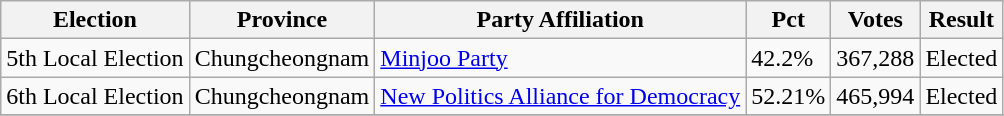<table class="wikitable">
<tr>
<th>Election</th>
<th>Province</th>
<th>Party Affiliation</th>
<th>Pct</th>
<th>Votes</th>
<th>Result</th>
</tr>
<tr>
<td>5th Local Election</td>
<td>Chungcheongnam</td>
<td><a href='#'>Minjoo Party</a></td>
<td>42.2%</td>
<td>367,288</td>
<td>Elected</td>
</tr>
<tr>
<td>6th Local Election</td>
<td>Chungcheongnam</td>
<td><a href='#'>New Politics Alliance for Democracy</a></td>
<td>52.21%</td>
<td>465,994</td>
<td>Elected</td>
</tr>
<tr>
</tr>
</table>
